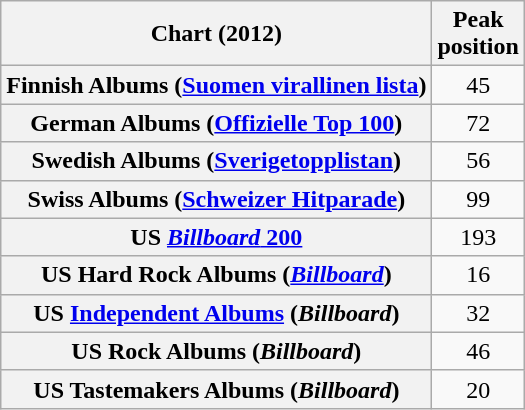<table class="wikitable sortable plainrowheaders">
<tr>
<th scope="col">Chart (2012)</th>
<th scope="col">Peak<br>position</th>
</tr>
<tr>
<th scope="row">Finnish Albums (<a href='#'>Suomen virallinen lista</a>)</th>
<td align="center">45</td>
</tr>
<tr>
<th scope="row">German Albums (<a href='#'>Offizielle Top 100</a>)</th>
<td align="center">72</td>
</tr>
<tr>
<th scope="row">Swedish Albums (<a href='#'>Sverigetopplistan</a>)</th>
<td align="center">56</td>
</tr>
<tr>
<th scope="row">Swiss Albums (<a href='#'>Schweizer Hitparade</a>)</th>
<td align="center">99</td>
</tr>
<tr>
<th scope="row">US <a href='#'><em>Billboard</em> 200</a></th>
<td align="center">193</td>
</tr>
<tr>
<th scope="row">US Hard Rock Albums (<em><a href='#'>Billboard</a></em>)</th>
<td align="center">16</td>
</tr>
<tr>
<th scope="row">US <a href='#'>Independent Albums</a> (<em>Billboard</em>)</th>
<td align="center">32</td>
</tr>
<tr>
<th scope="row">US Rock Albums (<em>Billboard</em>)</th>
<td align="center">46</td>
</tr>
<tr>
<th scope="row">US Tastemakers Albums (<em>Billboard</em>)</th>
<td align="center">20</td>
</tr>
</table>
